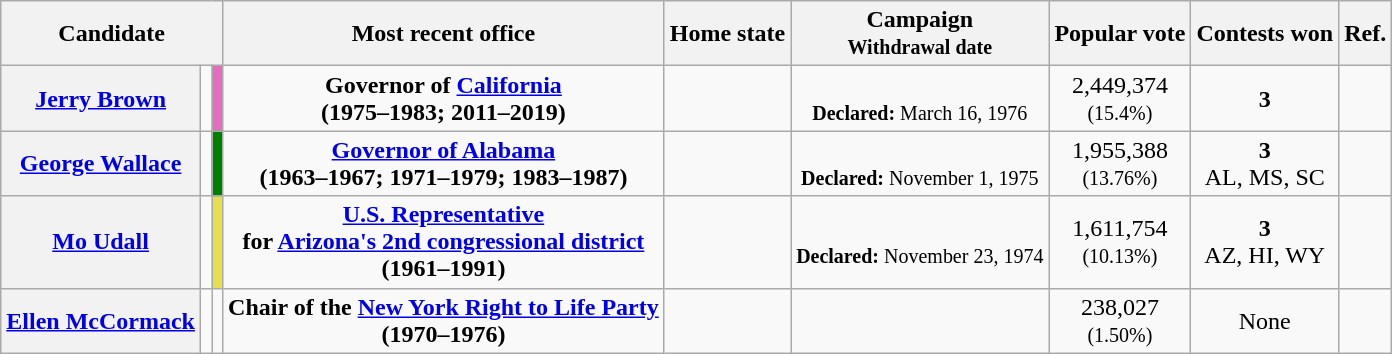<table class="wikitable sortable" style="text-align:center;">
<tr>
<th colspan="3">Candidate</th>
<th class="unsortable">Most recent office</th>
<th>Home state</th>
<th data-sort-type="date">Campaign<br><small>Withdrawal date</small></th>
<th>Popular vote</th>
<th>Contests won</th>
<th>Ref.</th>
</tr>
<tr>
<th scope="row" data-sort-value="Brown"><a href='#'>Jerry Brown</a></th>
<td></td>
<td style="background:#e56cbf;"></td>
<td><strong>Governor of <a href='#'>California</a><br>(1975–1983; 2011–2019)</strong></td>
<td></td>
<td data-sort-value="03-16-1976"><br><small><strong>Declared:</strong> March 16, 1976</small></td>
<td data-sort-value="2,449,374">2,449,374<br><small>(15.4%)</small></td>
<td data-sort-value="3"><strong>3</strong><br></td>
<td></td>
</tr>
<tr>
<th scope="row" data-sort-value="Wallace"><a href='#'>George Wallace</a></th>
<td></td>
<td style="background:#008000;"></td>
<td><strong><a href='#'>Governor of Alabama</a></strong><br><strong>(1963–1967; 1971–1979; 1983–1987)</strong></td>
<td></td>
<td data-sort-value="05-04-2016"><br><small><strong>Declared:</strong> </small><small>November 1, 1975</small></td>
<td data-sort-value="1,955,388">1,955,388<br><small>(13.76%)</small></td>
<td data-sort-value="3"><strong>3</strong><br>AL, MS, SC</td>
<td></td>
</tr>
<tr>
<th scope="row" data-sort-value="Udall"><a href='#'>Mo Udall</a></th>
<td></td>
<td style="background:#e4df4a"></td>
<td><strong><a href='#'>U.S. Representative</a></strong><br><strong>for <a href='#'>Arizona's 2nd congressional district</a></strong><br><strong>(1961–1991)</strong></td>
<td></td>
<td data-sort-value="03-04-2016"><br><small><strong>Declared:</strong> November 23, 1974</small></td>
<td data-sort-value="1,611,754">1,611,754<br><small>(10.13%)</small></td>
<td data-sort-value="3"><strong>3</strong><br>AZ, HI, WY</td>
<td></td>
</tr>
<tr>
<th scope="row" data-sort-value="McCormack"><a href='#'>Ellen McCormack</a></th>
<td></td>
<td style=></td>
<td><strong>Chair of the <a href='#'>New York Right to Life Party</a></strong><br><strong>(1970–1976)</strong></td>
<td></td>
<td data-sort-value="0"></td>
<td data-sort-value="238,027">238,027<br><small>(1.50%)</small></td>
<td data-sort-value="None">None</td>
<td></td>
</tr>
</table>
